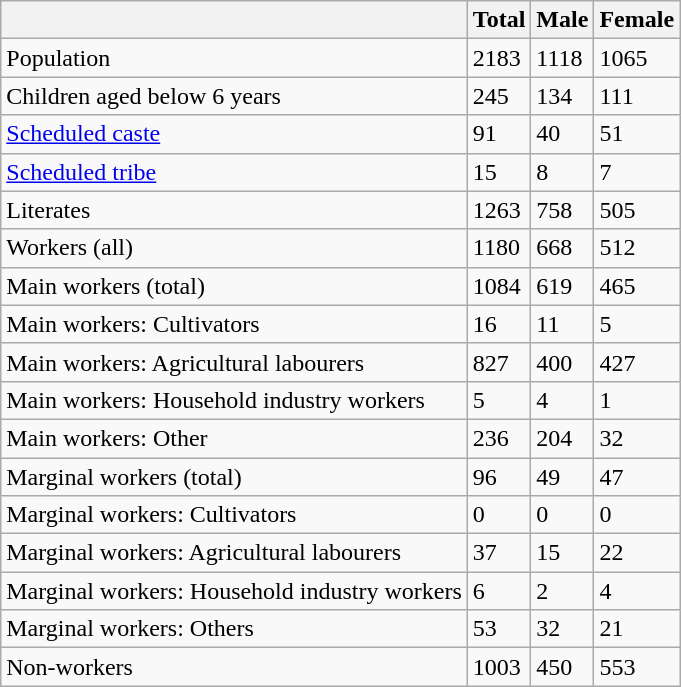<table class="wikitable sortable">
<tr>
<th></th>
<th>Total</th>
<th>Male</th>
<th>Female</th>
</tr>
<tr>
<td>Population</td>
<td>2183</td>
<td>1118</td>
<td>1065</td>
</tr>
<tr>
<td>Children aged below 6 years</td>
<td>245</td>
<td>134</td>
<td>111</td>
</tr>
<tr>
<td><a href='#'>Scheduled caste</a></td>
<td>91</td>
<td>40</td>
<td>51</td>
</tr>
<tr>
<td><a href='#'>Scheduled tribe</a></td>
<td>15</td>
<td>8</td>
<td>7</td>
</tr>
<tr>
<td>Literates</td>
<td>1263</td>
<td>758</td>
<td>505</td>
</tr>
<tr>
<td>Workers (all)</td>
<td>1180</td>
<td>668</td>
<td>512</td>
</tr>
<tr>
<td>Main workers (total)</td>
<td>1084</td>
<td>619</td>
<td>465</td>
</tr>
<tr>
<td>Main workers: Cultivators</td>
<td>16</td>
<td>11</td>
<td>5</td>
</tr>
<tr>
<td>Main workers: Agricultural labourers</td>
<td>827</td>
<td>400</td>
<td>427</td>
</tr>
<tr>
<td>Main workers: Household industry workers</td>
<td>5</td>
<td>4</td>
<td>1</td>
</tr>
<tr>
<td>Main workers: Other</td>
<td>236</td>
<td>204</td>
<td>32</td>
</tr>
<tr>
<td>Marginal workers (total)</td>
<td>96</td>
<td>49</td>
<td>47</td>
</tr>
<tr>
<td>Marginal workers: Cultivators</td>
<td>0</td>
<td>0</td>
<td>0</td>
</tr>
<tr>
<td>Marginal workers: Agricultural labourers</td>
<td>37</td>
<td>15</td>
<td>22</td>
</tr>
<tr>
<td>Marginal workers: Household industry workers</td>
<td>6</td>
<td>2</td>
<td>4</td>
</tr>
<tr>
<td>Marginal workers: Others</td>
<td>53</td>
<td>32</td>
<td>21</td>
</tr>
<tr>
<td>Non-workers</td>
<td>1003</td>
<td>450</td>
<td>553</td>
</tr>
</table>
